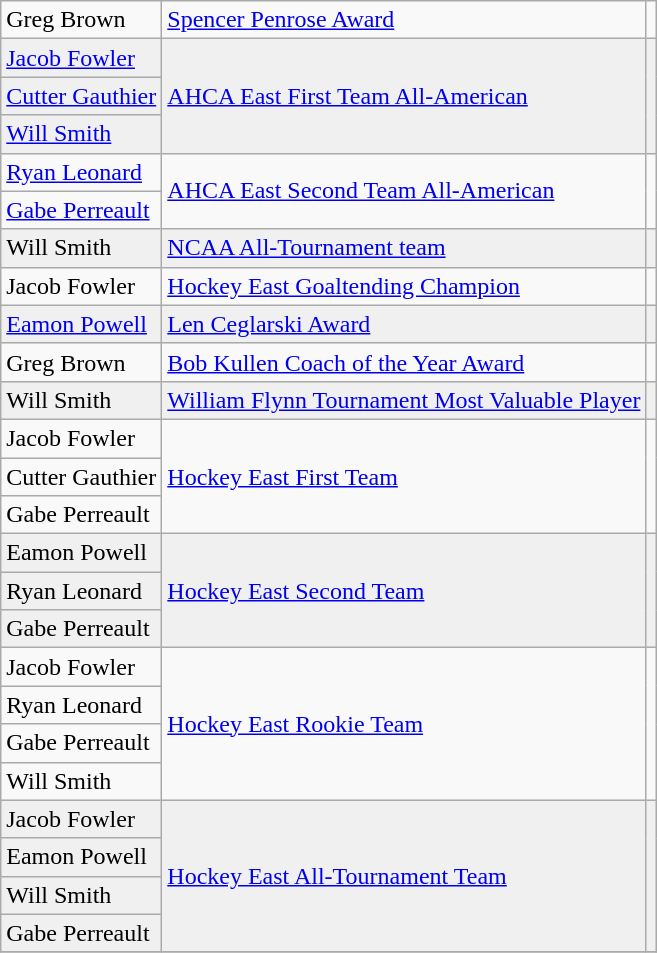<table class="wikitable">
<tr>
<td>Greg Brown</td>
<td><a href='#'>Spencer Penrose Award</a></td>
<td rowspan=1></td>
</tr>
<tr bgcolor=f0f0f0>
<td><a href='#'>Jacob Fowler</a></td>
<td rowspan=3><a href='#'>AHCA East First Team All-American</a></td>
<td rowspan=3></td>
</tr>
<tr bgcolor=f0f0f0>
<td><a href='#'>Cutter Gauthier</a></td>
</tr>
<tr bgcolor=f0f0f0>
<td><a href='#'>Will Smith</a></td>
</tr>
<tr>
<td><a href='#'>Ryan Leonard</a></td>
<td rowspan=2><a href='#'>AHCA East Second Team All-American</a></td>
<td rowspan=2></td>
</tr>
<tr>
<td><a href='#'>Gabe Perreault</a></td>
</tr>
<tr bgcolor=f0f0f0>
<td>Will Smith</td>
<td rowspan=1><a href='#'>NCAA All-Tournament team</a></td>
<td rowspan=1></td>
</tr>
<tr>
<td>Jacob Fowler</td>
<td><a href='#'>Hockey East Goaltending Champion</a></td>
<td></td>
</tr>
<tr bgcolor=f0f0f0>
<td><a href='#'>Eamon Powell</a></td>
<td><a href='#'>Len Ceglarski Award</a></td>
<td></td>
</tr>
<tr>
<td>Greg Brown</td>
<td><a href='#'>Bob Kullen Coach of the Year Award</a></td>
<td></td>
</tr>
<tr bgcolor=f0f0f0>
<td>Will Smith</td>
<td rowspan=1><a href='#'>William Flynn Tournament Most Valuable Player</a></td>
<td rowspan=1></td>
</tr>
<tr>
<td>Jacob Fowler</td>
<td rowspan=3><a href='#'>Hockey East First Team</a></td>
<td rowspan=3></td>
</tr>
<tr>
<td>Cutter Gauthier</td>
</tr>
<tr>
<td>Gabe Perreault</td>
</tr>
<tr bgcolor=f0f0f0>
<td>Eamon Powell</td>
<td rowspan=3><a href='#'>Hockey East Second Team</a></td>
<td rowspan=3></td>
</tr>
<tr bgcolor=f0f0f0>
<td>Ryan Leonard</td>
</tr>
<tr bgcolor=f0f0f0>
<td>Gabe Perreault</td>
</tr>
<tr>
<td>Jacob Fowler</td>
<td rowspan=4><a href='#'>Hockey East Rookie Team</a></td>
<td rowspan=4></td>
</tr>
<tr>
<td>Ryan Leonard</td>
</tr>
<tr>
<td>Gabe Perreault</td>
</tr>
<tr>
<td>Will Smith</td>
</tr>
<tr bgcolor=f0f0f0>
<td>Jacob Fowler</td>
<td rowspan=4><a href='#'>Hockey East All-Tournament Team</a></td>
<td rowspan=4></td>
</tr>
<tr bgcolor=f0f0f0>
<td>Eamon Powell</td>
</tr>
<tr bgcolor=f0f0f0>
<td>Will Smith</td>
</tr>
<tr bgcolor=f0f0f0>
<td>Gabe Perreault</td>
</tr>
<tr>
</tr>
</table>
